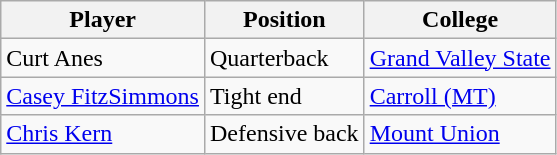<table class="wikitable">
<tr>
<th>Player</th>
<th>Position</th>
<th>College</th>
</tr>
<tr>
<td>Curt Anes</td>
<td>Quarterback</td>
<td><a href='#'>Grand Valley State</a></td>
</tr>
<tr>
<td><a href='#'>Casey FitzSimmons</a></td>
<td>Tight end</td>
<td><a href='#'>Carroll (MT)</a></td>
</tr>
<tr>
<td><a href='#'>Chris Kern</a></td>
<td>Defensive back</td>
<td><a href='#'>Mount Union</a></td>
</tr>
</table>
